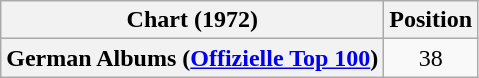<table class="wikitable plainrowheaders" style="text-align:center">
<tr>
<th scope="col">Chart (1972)</th>
<th scope="col">Position</th>
</tr>
<tr>
<th scope="row">German Albums (<a href='#'>Offizielle Top 100</a>)</th>
<td>38</td>
</tr>
</table>
